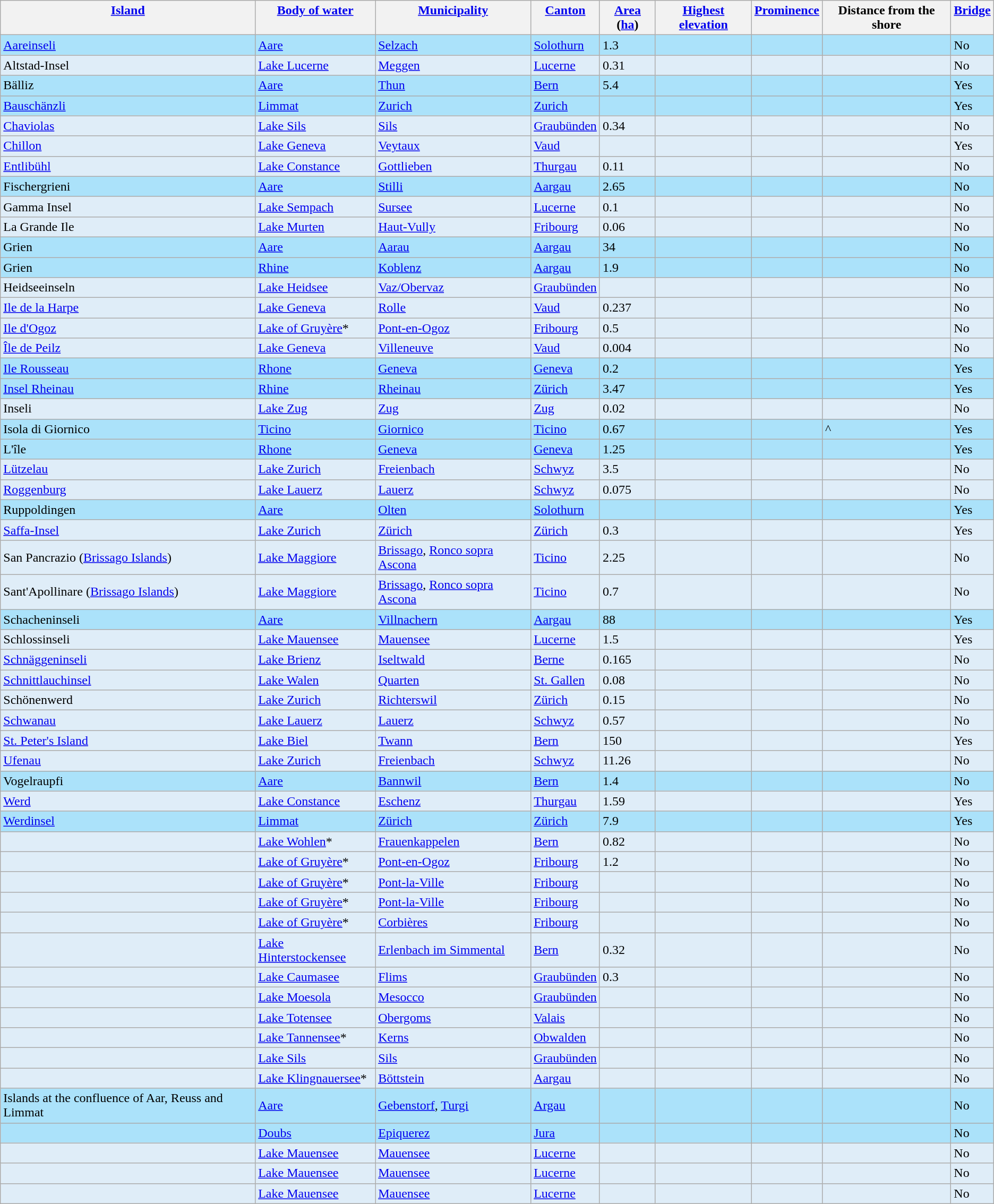<table class="wikitable sortable">
<tr valign=top>
<th><a href='#'>Island</a><br></th>
<th><a href='#'>Body of water</a><br></th>
<th><a href='#'>Municipality</a><br></th>
<th><a href='#'>Canton</a><br></th>
<th><a href='#'>Area</a> (<a href='#'>ha</a>)</th>
<th><a href='#'>Highest elevation</a></th>
<th><a href='#'>Prominence</a></th>
<th>Distance from the shore<br></th>
<th><a href='#'>Bridge</a><br></th>
</tr>
<tr bgcolor="#ABE2FA">
<td><a href='#'>Aareinseli</a></td>
<td><a href='#'>Aare</a></td>
<td><a href='#'>Selzach</a></td>
<td><a href='#'>Solothurn</a></td>
<td>1.3</td>
<td></td>
<td></td>
<td></td>
<td>No</td>
</tr>
<tr bgcolor="#DFEDF8">
<td>Altstad-Insel</td>
<td><a href='#'>Lake Lucerne</a></td>
<td><a href='#'>Meggen</a></td>
<td><a href='#'>Lucerne</a></td>
<td>0.31</td>
<td></td>
<td></td>
<td></td>
<td>No</td>
</tr>
<tr bgcolor="#ABE2FA">
<td>Bälliz</td>
<td><a href='#'>Aare</a></td>
<td><a href='#'>Thun</a></td>
<td><a href='#'>Bern</a></td>
<td>5.4</td>
<td></td>
<td></td>
<td></td>
<td>Yes</td>
</tr>
<tr bgcolor="#ABE2FA">
<td><a href='#'>Bauschänzli</a></td>
<td><a href='#'>Limmat</a></td>
<td><a href='#'>Zurich</a></td>
<td><a href='#'>Zurich</a></td>
<td></td>
<td></td>
<td></td>
<td></td>
<td>Yes</td>
</tr>
<tr bgcolor="#DFEDF8">
<td><a href='#'>Chaviolas</a></td>
<td><a href='#'>Lake Sils</a></td>
<td><a href='#'>Sils</a></td>
<td><a href='#'>Graubünden</a></td>
<td>0.34</td>
<td></td>
<td></td>
<td></td>
<td>No</td>
</tr>
<tr bgcolor="#DFEDF8">
<td><a href='#'>Chillon</a></td>
<td><a href='#'>Lake Geneva</a></td>
<td><a href='#'>Veytaux</a></td>
<td><a href='#'>Vaud</a></td>
<td></td>
<td></td>
<td></td>
<td></td>
<td>Yes</td>
</tr>
<tr bgcolor="#DFEDF8">
<td><a href='#'>Entlibühl</a></td>
<td><a href='#'>Lake Constance</a></td>
<td><a href='#'>Gottlieben</a></td>
<td><a href='#'>Thurgau</a></td>
<td>0.11</td>
<td></td>
<td></td>
<td></td>
<td>No</td>
</tr>
<tr bgcolor="#ABE2FA">
<td>Fischergrieni</td>
<td><a href='#'>Aare</a></td>
<td><a href='#'>Stilli</a></td>
<td><a href='#'>Aargau</a></td>
<td>2.65</td>
<td></td>
<td></td>
<td></td>
<td>No</td>
</tr>
<tr bgcolor="#DFEDF8">
<td>Gamma Insel</td>
<td><a href='#'>Lake Sempach</a></td>
<td><a href='#'>Sursee</a></td>
<td><a href='#'>Lucerne</a></td>
<td>0.1</td>
<td></td>
<td></td>
<td></td>
<td>No</td>
</tr>
<tr bgcolor="#DFEDF8">
<td>La Grande Ile</td>
<td><a href='#'>Lake Murten</a></td>
<td><a href='#'>Haut-Vully</a></td>
<td><a href='#'>Fribourg</a></td>
<td>0.06</td>
<td></td>
<td></td>
<td></td>
<td>No</td>
</tr>
<tr bgcolor="#ABE2FA">
<td>Grien</td>
<td><a href='#'>Aare</a></td>
<td><a href='#'>Aarau</a></td>
<td><a href='#'>Aargau</a></td>
<td>34</td>
<td></td>
<td></td>
<td></td>
<td>No</td>
</tr>
<tr bgcolor="#ABE2FA">
<td>Grien</td>
<td><a href='#'>Rhine</a></td>
<td><a href='#'>Koblenz</a></td>
<td><a href='#'>Aargau</a></td>
<td>1.9</td>
<td></td>
<td></td>
<td></td>
<td>No</td>
</tr>
<tr bgcolor="#DFEDF8">
<td>Heidseeinseln</td>
<td><a href='#'>Lake Heidsee</a></td>
<td><a href='#'>Vaz/Obervaz</a></td>
<td><a href='#'>Graubünden</a></td>
<td></td>
<td></td>
<td></td>
<td></td>
<td>No</td>
</tr>
<tr bgcolor="#DFEDF8">
<td><a href='#'>Ile de la Harpe</a></td>
<td><a href='#'>Lake Geneva</a></td>
<td><a href='#'>Rolle</a></td>
<td><a href='#'>Vaud</a></td>
<td>0.237</td>
<td></td>
<td></td>
<td></td>
<td>No</td>
</tr>
<tr bgcolor="#DFEDF8">
<td><a href='#'>Ile d'Ogoz</a></td>
<td><a href='#'>Lake of Gruyère</a>*</td>
<td><a href='#'>Pont-en-Ogoz</a></td>
<td><a href='#'>Fribourg</a></td>
<td>0.5</td>
<td></td>
<td></td>
<td></td>
<td>No</td>
</tr>
<tr bgcolor="#DFEDF8">
<td><a href='#'>Île de Peilz</a></td>
<td><a href='#'>Lake Geneva</a></td>
<td><a href='#'>Villeneuve</a></td>
<td><a href='#'>Vaud</a></td>
<td>0.004</td>
<td></td>
<td></td>
<td></td>
<td>No</td>
</tr>
<tr bgcolor="#ABE2FA">
<td><a href='#'>Ile Rousseau</a></td>
<td><a href='#'>Rhone</a></td>
<td><a href='#'>Geneva</a></td>
<td><a href='#'>Geneva</a></td>
<td>0.2</td>
<td></td>
<td></td>
<td></td>
<td>Yes</td>
</tr>
<tr bgcolor="#ABE2FA">
<td><a href='#'>Insel Rheinau</a></td>
<td><a href='#'>Rhine</a></td>
<td><a href='#'>Rheinau</a></td>
<td><a href='#'>Zürich</a></td>
<td>3.47</td>
<td></td>
<td></td>
<td></td>
<td>Yes</td>
</tr>
<tr bgcolor="#DFEDF8">
<td>Inseli</td>
<td><a href='#'>Lake Zug</a></td>
<td><a href='#'>Zug</a></td>
<td><a href='#'>Zug</a></td>
<td>0.02</td>
<td></td>
<td></td>
<td></td>
<td>No</td>
</tr>
<tr bgcolor="#ABE2FA">
<td>Isola di Giornico</td>
<td><a href='#'>Ticino</a></td>
<td><a href='#'>Giornico</a></td>
<td><a href='#'>Ticino</a></td>
<td>0.67</td>
<td></td>
<td></td>
<td>^</td>
<td>Yes</td>
</tr>
<tr bgcolor="#ABE2FA">
<td>L'île</td>
<td><a href='#'>Rhone</a></td>
<td><a href='#'>Geneva</a></td>
<td><a href='#'>Geneva</a></td>
<td>1.25</td>
<td></td>
<td></td>
<td></td>
<td>Yes</td>
</tr>
<tr bgcolor="#DFEDF8">
<td><a href='#'>Lützelau</a></td>
<td><a href='#'>Lake Zurich</a></td>
<td><a href='#'>Freienbach</a></td>
<td><a href='#'>Schwyz</a></td>
<td>3.5</td>
<td></td>
<td></td>
<td></td>
<td>No</td>
</tr>
<tr bgcolor="#DFEDF8">
<td><a href='#'>Roggenburg</a></td>
<td><a href='#'>Lake Lauerz</a></td>
<td><a href='#'>Lauerz</a></td>
<td><a href='#'>Schwyz</a></td>
<td>0.075</td>
<td></td>
<td></td>
<td></td>
<td>No</td>
</tr>
<tr bgcolor="#ABE2FA">
<td>Ruppoldingen</td>
<td><a href='#'>Aare</a></td>
<td><a href='#'>Olten</a></td>
<td><a href='#'>Solothurn</a></td>
<td></td>
<td></td>
<td></td>
<td></td>
<td>Yes</td>
</tr>
<tr bgcolor="#DFEDF8">
<td><a href='#'>Saffa-Insel</a></td>
<td><a href='#'>Lake Zurich</a></td>
<td><a href='#'>Zürich</a></td>
<td><a href='#'>Zürich</a></td>
<td>0.3</td>
<td></td>
<td></td>
<td></td>
<td>Yes</td>
</tr>
<tr bgcolor="#DFEDF8">
<td>San Pancrazio (<a href='#'>Brissago Islands</a>)</td>
<td><a href='#'>Lake Maggiore</a></td>
<td><a href='#'>Brissago</a>, <a href='#'>Ronco sopra Ascona</a></td>
<td><a href='#'>Ticino</a></td>
<td>2.25</td>
<td></td>
<td></td>
<td></td>
<td>No</td>
</tr>
<tr bgcolor="#DFEDF8">
<td>Sant'Apollinare (<a href='#'>Brissago Islands</a>)</td>
<td><a href='#'>Lake Maggiore</a></td>
<td><a href='#'>Brissago</a>, <a href='#'>Ronco sopra Ascona</a></td>
<td><a href='#'>Ticino</a></td>
<td>0.7</td>
<td></td>
<td></td>
<td></td>
<td>No</td>
</tr>
<tr bgcolor="#ABE2FA">
<td>Schacheninseli</td>
<td><a href='#'>Aare</a></td>
<td><a href='#'>Villnachern</a></td>
<td><a href='#'>Aargau</a></td>
<td>88</td>
<td></td>
<td></td>
<td></td>
<td>Yes</td>
</tr>
<tr bgcolor="#DFEDF8">
<td>Schlossinseli</td>
<td><a href='#'>Lake Mauensee</a></td>
<td><a href='#'>Mauensee</a></td>
<td><a href='#'>Lucerne</a></td>
<td>1.5</td>
<td></td>
<td></td>
<td></td>
<td>Yes</td>
</tr>
<tr bgcolor="#DFEDF8">
<td><a href='#'>Schnäggeninseli</a></td>
<td><a href='#'>Lake Brienz</a></td>
<td><a href='#'>Iseltwald</a></td>
<td><a href='#'>Berne</a></td>
<td>0.165</td>
<td></td>
<td></td>
<td></td>
<td>No</td>
</tr>
<tr bgcolor="#DFEDF8">
<td><a href='#'>Schnittlauchinsel</a></td>
<td><a href='#'>Lake Walen</a></td>
<td><a href='#'>Quarten</a></td>
<td><a href='#'>St. Gallen</a></td>
<td>0.08</td>
<td></td>
<td></td>
<td></td>
<td>No</td>
</tr>
<tr bgcolor="#DFEDF8">
<td>Schönenwerd</td>
<td><a href='#'>Lake Zurich</a></td>
<td><a href='#'>Richterswil</a></td>
<td><a href='#'>Zürich</a></td>
<td>0.15</td>
<td></td>
<td></td>
<td></td>
<td>No</td>
</tr>
<tr bgcolor="#DFEDF8">
<td><a href='#'>Schwanau</a></td>
<td><a href='#'>Lake Lauerz</a></td>
<td><a href='#'>Lauerz</a></td>
<td><a href='#'>Schwyz</a></td>
<td>0.57</td>
<td></td>
<td></td>
<td></td>
<td>No</td>
</tr>
<tr bgcolor="#DFEDF8">
<td><a href='#'>St. Peter's Island</a></td>
<td><a href='#'>Lake Biel</a></td>
<td><a href='#'>Twann</a></td>
<td><a href='#'>Bern</a></td>
<td>150</td>
<td></td>
<td></td>
<td></td>
<td>Yes</td>
</tr>
<tr bgcolor="#DFEDF8">
<td><a href='#'>Ufenau</a></td>
<td><a href='#'>Lake Zurich</a></td>
<td><a href='#'>Freienbach</a></td>
<td><a href='#'>Schwyz</a></td>
<td>11.26</td>
<td></td>
<td></td>
<td></td>
<td>No</td>
</tr>
<tr bgcolor="#ABE2FA">
<td>Vogelraupfi</td>
<td><a href='#'>Aare</a></td>
<td><a href='#'>Bannwil</a></td>
<td><a href='#'>Bern</a></td>
<td>1.4</td>
<td></td>
<td></td>
<td></td>
<td>No</td>
</tr>
<tr bgcolor="#DFEDF8">
<td><a href='#'>Werd</a></td>
<td><a href='#'>Lake Constance</a></td>
<td><a href='#'>Eschenz</a></td>
<td><a href='#'>Thurgau</a></td>
<td>1.59</td>
<td></td>
<td></td>
<td></td>
<td>Yes</td>
</tr>
<tr bgcolor="#ABE2FA">
<td><a href='#'>Werdinsel</a></td>
<td><a href='#'>Limmat</a></td>
<td><a href='#'>Zürich</a></td>
<td><a href='#'>Zürich</a></td>
<td>7.9</td>
<td></td>
<td></td>
<td></td>
<td>Yes</td>
</tr>
<tr bgcolor="#DFEDF8">
<td></td>
<td><a href='#'>Lake Wohlen</a>*</td>
<td><a href='#'>Frauenkappelen</a></td>
<td><a href='#'>Bern</a></td>
<td>0.82</td>
<td></td>
<td></td>
<td></td>
<td>No</td>
</tr>
<tr bgcolor="#DFEDF8">
<td></td>
<td><a href='#'>Lake of Gruyère</a>*</td>
<td><a href='#'>Pont-en-Ogoz</a></td>
<td><a href='#'>Fribourg</a></td>
<td>1.2</td>
<td></td>
<td></td>
<td></td>
<td>No</td>
</tr>
<tr bgcolor="#DFEDF8">
<td></td>
<td><a href='#'>Lake of Gruyère</a>*</td>
<td><a href='#'>Pont-la-Ville</a></td>
<td><a href='#'>Fribourg</a></td>
<td></td>
<td></td>
<td></td>
<td></td>
<td>No</td>
</tr>
<tr bgcolor="#DFEDF8">
<td></td>
<td><a href='#'>Lake of Gruyère</a>*</td>
<td><a href='#'>Pont-la-Ville</a></td>
<td><a href='#'>Fribourg</a></td>
<td></td>
<td></td>
<td></td>
<td></td>
<td>No</td>
</tr>
<tr bgcolor="#DFEDF8">
<td></td>
<td><a href='#'>Lake of Gruyère</a>*</td>
<td><a href='#'>Corbières</a></td>
<td><a href='#'>Fribourg</a></td>
<td></td>
<td></td>
<td></td>
<td></td>
<td>No</td>
</tr>
<tr bgcolor="#DFEDF8">
<td></td>
<td><a href='#'>Lake Hinterstockensee</a></td>
<td><a href='#'>Erlenbach im Simmental</a></td>
<td><a href='#'>Bern</a></td>
<td>0.32</td>
<td></td>
<td></td>
<td></td>
<td>No</td>
</tr>
<tr bgcolor="#DFEDF8">
<td></td>
<td><a href='#'>Lake Caumasee</a></td>
<td><a href='#'>Flims</a></td>
<td><a href='#'>Graubünden</a></td>
<td>0.3</td>
<td></td>
<td></td>
<td></td>
<td>No</td>
</tr>
<tr bgcolor="#DFEDF8">
<td></td>
<td><a href='#'>Lake Moesola</a></td>
<td><a href='#'>Mesocco</a></td>
<td><a href='#'>Graubünden</a></td>
<td></td>
<td></td>
<td></td>
<td></td>
<td>No</td>
</tr>
<tr bgcolor="#DFEDF8">
<td></td>
<td><a href='#'>Lake Totensee</a></td>
<td><a href='#'>Obergoms</a></td>
<td><a href='#'>Valais</a></td>
<td></td>
<td></td>
<td></td>
<td></td>
<td>No</td>
</tr>
<tr bgcolor="#DFEDF8">
<td></td>
<td><a href='#'>Lake Tannensee</a>*</td>
<td><a href='#'>Kerns</a></td>
<td><a href='#'>Obwalden</a></td>
<td></td>
<td></td>
<td></td>
<td></td>
<td>No</td>
</tr>
<tr bgcolor="#DFEDF8">
<td></td>
<td><a href='#'>Lake Sils</a></td>
<td><a href='#'>Sils</a></td>
<td><a href='#'>Graubünden</a></td>
<td></td>
<td></td>
<td></td>
<td></td>
<td>No</td>
</tr>
<tr bgcolor="#DFEDF8">
<td></td>
<td><a href='#'>Lake Klingnauersee</a>*</td>
<td><a href='#'>Böttstein</a></td>
<td><a href='#'>Aargau</a></td>
<td></td>
<td></td>
<td></td>
<td></td>
<td>No</td>
</tr>
<tr bgcolor="#ABE2FA">
<td>Islands at the confluence of Aar, Reuss and Limmat</td>
<td><a href='#'>Aare</a></td>
<td><a href='#'>Gebenstorf</a>, <a href='#'>Turgi</a></td>
<td><a href='#'>Argau</a></td>
<td></td>
<td></td>
<td></td>
<td></td>
<td>No</td>
</tr>
<tr bgcolor="#ABE2FA">
<td></td>
<td><a href='#'>Doubs</a></td>
<td><a href='#'>Epiquerez</a></td>
<td><a href='#'>Jura</a></td>
<td></td>
<td></td>
<td></td>
<td></td>
<td>No</td>
</tr>
<tr bgcolor="#DFEDF8">
<td></td>
<td><a href='#'>Lake Mauensee</a></td>
<td><a href='#'>Mauensee</a></td>
<td><a href='#'>Lucerne</a></td>
<td></td>
<td></td>
<td></td>
<td></td>
<td>No</td>
</tr>
<tr bgcolor="#DFEDF8">
<td></td>
<td><a href='#'>Lake Mauensee</a></td>
<td><a href='#'>Mauensee</a></td>
<td><a href='#'>Lucerne</a></td>
<td></td>
<td></td>
<td></td>
<td></td>
<td>No</td>
</tr>
<tr bgcolor="#DFEDF8">
<td></td>
<td><a href='#'>Lake Mauensee</a></td>
<td><a href='#'>Mauensee</a></td>
<td><a href='#'>Lucerne</a></td>
<td></td>
<td></td>
<td></td>
<td></td>
<td>No</td>
</tr>
</table>
